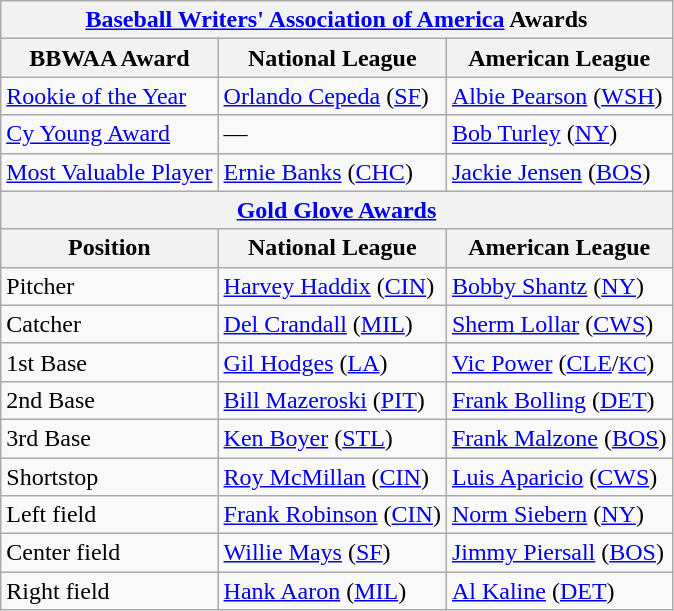<table class="wikitable">
<tr>
<th colspan="3"><a href='#'>Baseball Writers' Association of America</a> Awards</th>
</tr>
<tr>
<th>BBWAA Award</th>
<th>National League</th>
<th>American League</th>
</tr>
<tr>
<td><a href='#'>Rookie of the Year</a></td>
<td><a href='#'>Orlando Cepeda</a> (<a href='#'>SF</a>)</td>
<td><a href='#'>Albie Pearson</a> (<a href='#'>WSH</a>)</td>
</tr>
<tr>
<td><a href='#'>Cy Young Award</a></td>
<td>—</td>
<td><a href='#'>Bob Turley</a> (<a href='#'>NY</a>)</td>
</tr>
<tr>
<td><a href='#'>Most Valuable Player</a></td>
<td><a href='#'>Ernie Banks</a> (<a href='#'>CHC</a>)</td>
<td><a href='#'>Jackie Jensen</a> (<a href='#'>BOS</a>)</td>
</tr>
<tr>
<th colspan="3"><a href='#'>Gold Glove Awards</a></th>
</tr>
<tr>
<th>Position</th>
<th>National League</th>
<th>American League</th>
</tr>
<tr>
<td>Pitcher</td>
<td><a href='#'>Harvey Haddix</a> (<a href='#'>CIN</a>)</td>
<td><a href='#'>Bobby Shantz</a> (<a href='#'>NY</a>)</td>
</tr>
<tr>
<td>Catcher</td>
<td><a href='#'>Del Crandall</a> (<a href='#'>MIL</a>)</td>
<td><a href='#'>Sherm Lollar</a> (<a href='#'>CWS</a>)</td>
</tr>
<tr>
<td>1st Base</td>
<td><a href='#'>Gil Hodges</a> (<a href='#'>LA</a>)</td>
<td><a href='#'>Vic Power</a> (<a href='#'>CLE</a>/<small><a href='#'>KC</a></small>)</td>
</tr>
<tr>
<td>2nd Base</td>
<td><a href='#'>Bill Mazeroski</a> (<a href='#'>PIT</a>)</td>
<td><a href='#'>Frank Bolling</a> (<a href='#'>DET</a>)</td>
</tr>
<tr>
<td>3rd Base</td>
<td><a href='#'>Ken Boyer</a> (<a href='#'>STL</a>)</td>
<td><a href='#'>Frank Malzone</a> (<a href='#'>BOS</a>)</td>
</tr>
<tr>
<td>Shortstop</td>
<td><a href='#'>Roy McMillan</a> (<a href='#'>CIN</a>)</td>
<td><a href='#'>Luis Aparicio</a> (<a href='#'>CWS</a>)</td>
</tr>
<tr>
<td>Left field</td>
<td><a href='#'>Frank Robinson</a> (<a href='#'>CIN</a>)</td>
<td><a href='#'>Norm Siebern</a> (<a href='#'>NY</a>)</td>
</tr>
<tr>
<td>Center field</td>
<td><a href='#'>Willie Mays</a> (<a href='#'>SF</a>)</td>
<td><a href='#'>Jimmy Piersall</a> (<a href='#'>BOS</a>)</td>
</tr>
<tr>
<td>Right field</td>
<td><a href='#'>Hank Aaron</a> (<a href='#'>MIL</a>)</td>
<td><a href='#'>Al Kaline</a> (<a href='#'>DET</a>)</td>
</tr>
</table>
